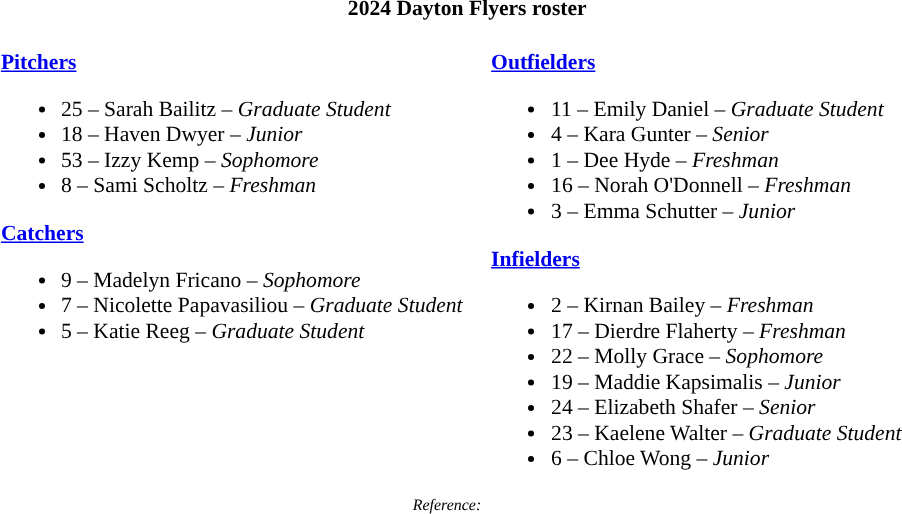<table class="toccolours" style="border-collapse:collapse; font-size:90%;">
<tr>
<th colspan=9>2024 Dayton Flyers roster</th>
</tr>
<tr>
<td width="03"> </td>
<td valign="top"><br><strong><a href='#'>Pitchers</a></strong><ul><li>25 – Sarah Bailitz – <em>Graduate Student</em></li><li>18 – Haven Dwyer – <em>Junior</em></li><li>53 – Izzy Kemp – <em>Sophomore</em></li><li>8 – Sami Scholtz – <em>Freshman</em></li></ul><strong><a href='#'>Catchers</a></strong><ul><li>9 – Madelyn Fricano – <em>Sophomore</em></li><li>7 – Nicolette Papavasiliou – <em>Graduate Student </em></li><li>5 – Katie Reeg – <em>Graduate Student</em></li></ul></td>
<td width="15"> </td>
<td valign="top"><br><strong><a href='#'>Outfielders</a></strong><ul><li>11 – Emily Daniel – <em>Graduate Student</em></li><li>4 – Kara Gunter – <em>Senior</em></li><li>1 – Dee Hyde – <em>Freshman</em></li><li>16 – Norah O'Donnell – <em>Freshman</em></li><li>3 – Emma Schutter – <em>Junior</em></li></ul><strong><a href='#'>Infielders</a></strong><ul><li>2 – Kirnan Bailey – <em>Freshman</em></li><li>17 – Dierdre Flaherty – <em>Freshman</em></li><li>22 – Molly Grace – <em>Sophomore</em></li><li>19 – Maddie Kapsimalis – <em>Junior</em></li><li>24 – Elizabeth Shafer – <em>Senior</em></li><li>23 – Kaelene Walter – <em>Graduate Student</em></li><li>6 – Chloe Wong – <em>Junior</em></li></ul></td>
<td width="25"> </td>
</tr>
<tr>
<td colspan="4"  style="font-size:8pt; text-align:center;"><em>Reference:</em></td>
</tr>
</table>
